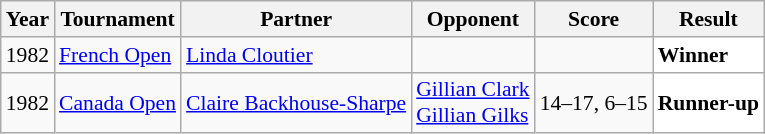<table class="sortable wikitable" style="font-size: 90%;">
<tr>
<th>Year</th>
<th>Tournament</th>
<th>Partner</th>
<th>Opponent</th>
<th>Score</th>
<th>Result</th>
</tr>
<tr>
<td align="center">1982</td>
<td align="left"><a href='#'>French Open</a></td>
<td align="left"> <a href='#'>Linda Cloutier</a></td>
<td align="left"></td>
<td align="left"></td>
<td style="text-align:left; background:white"> <strong>Winner</strong></td>
</tr>
<tr>
<td align="center">1982</td>
<td align="left"><a href='#'>Canada Open</a></td>
<td align="left"> <a href='#'>Claire Backhouse-Sharpe</a></td>
<td align="left"> <a href='#'>Gillian Clark</a> <br>  <a href='#'>Gillian Gilks</a></td>
<td align="left">14–17, 6–15</td>
<td style="text-align:left; background:white"> <strong>Runner-up</strong></td>
</tr>
</table>
